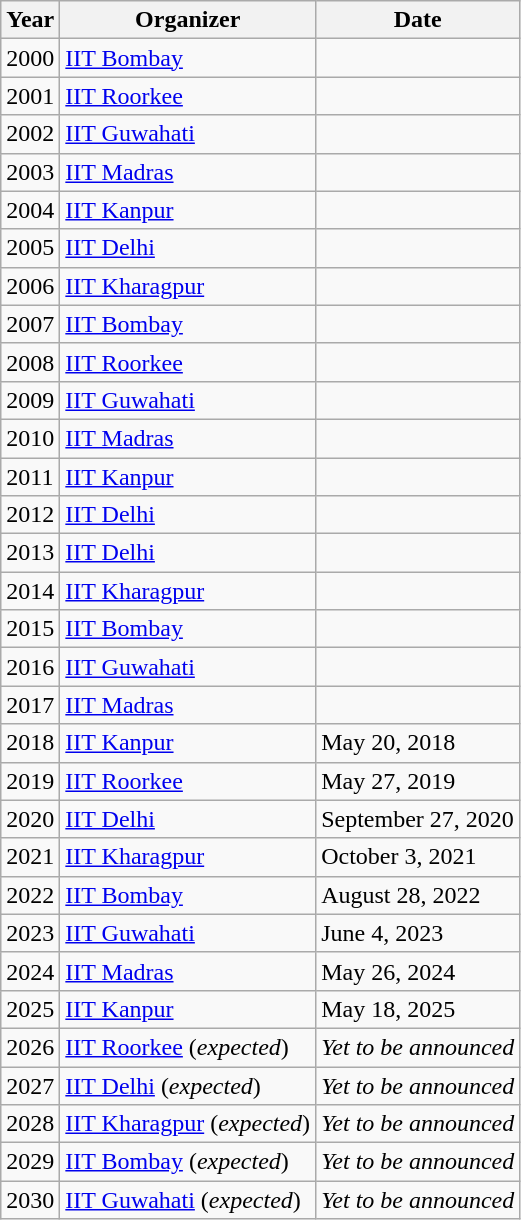<table class="wikitable">
<tr>
<th>Year</th>
<th>Organizer</th>
<th>Date</th>
</tr>
<tr>
<td>2000</td>
<td><a href='#'>IIT Bombay</a></td>
<td></td>
</tr>
<tr>
<td>2001</td>
<td><a href='#'>IIT Roorkee</a></td>
<td></td>
</tr>
<tr>
<td>2002</td>
<td><a href='#'>IIT Guwahati</a></td>
<td></td>
</tr>
<tr>
<td>2003</td>
<td><a href='#'>IIT Madras</a></td>
<td></td>
</tr>
<tr>
<td>2004</td>
<td><a href='#'>IIT Kanpur</a></td>
<td></td>
</tr>
<tr>
<td>2005</td>
<td><a href='#'>IIT Delhi</a></td>
<td></td>
</tr>
<tr>
<td>2006</td>
<td Indian Institute of Technology Kharagpur><a href='#'>IIT Kharagpur</a></td>
<td></td>
</tr>
<tr>
<td>2007</td>
<td Indian Institute of Technology Bombay><a href='#'>IIT Bombay</a></td>
<td></td>
</tr>
<tr>
<td>2008</td>
<td Indian Institute of Technology Roorkee><a href='#'>IIT Roorkee</a></td>
<td></td>
</tr>
<tr>
<td>2009</td>
<td Indian Institute of Technology Guwahati><a href='#'>IIT Guwahati</a></td>
<td></td>
</tr>
<tr>
<td>2010</td>
<td Indian Institute of Technology Madras><a href='#'>IIT Madras</a></td>
<td></td>
</tr>
<tr>
<td>2011</td>
<td Indian Institute of Technology Kanpur><a href='#'>IIT Kanpur</a></td>
<td></td>
</tr>
<tr>
<td>2012</td>
<td Indian Institute of Technology Delhi><a href='#'>IIT Delhi</a></td>
<td></td>
</tr>
<tr>
<td>2013</td>
<td Indian Institute of Technology Delhi><a href='#'>IIT Delhi</a></td>
<td></td>
</tr>
<tr>
<td>2014</td>
<td Indian Institute of Technology Kharagpur><a href='#'>IIT Kharagpur</a></td>
<td></td>
</tr>
<tr>
<td>2015</td>
<td Indian Institute of Technology Bombay><a href='#'>IIT Bombay</a></td>
<td></td>
</tr>
<tr>
<td>2016</td>
<td Indian Institute of Technology Guwahati><a href='#'>IIT Guwahati</a></td>
<td></td>
</tr>
<tr>
<td>2017</td>
<td Indian Institute of Technology Madras><a href='#'>IIT Madras</a></td>
<td></td>
</tr>
<tr>
<td>2018</td>
<td Indian Institute of Technology Kanpur><a href='#'>IIT Kanpur</a></td>
<td>May 20, 2018</td>
</tr>
<tr>
<td>2019</td>
<td Indian Institute of Technology Roorkee><a href='#'>IIT Roorkee</a></td>
<td>May 27, 2019</td>
</tr>
<tr>
<td>2020</td>
<td Indian Institute of Technology Delhi><a href='#'>IIT Delhi</a></td>
<td>September 27, 2020</td>
</tr>
<tr>
<td>2021</td>
<td Indian Institute of Technology Kharagpur><a href='#'>IIT Kharagpur</a></td>
<td>October 3, 2021</td>
</tr>
<tr>
<td>2022</td>
<td Indian Institute of Technology Bombay><a href='#'>IIT Bombay</a></td>
<td>August 28, 2022</td>
</tr>
<tr>
<td>2023</td>
<td Indian Institute of Technology Guwahati><a href='#'>IIT Guwahati</a></td>
<td>June 4, 2023</td>
</tr>
<tr>
<td>2024</td>
<td><a href='#'>IIT Madras</a></td>
<td>May 26, 2024</td>
</tr>
<tr>
<td>2025</td>
<td><a href='#'>IIT Kanpur</a></td>
<td>May 18, 2025</td>
</tr>
<tr>
<td>2026</td>
<td><a href='#'>IIT Roorkee</a> (<em>expected</em>)</td>
<td><em>Yet to be announced</em></td>
</tr>
<tr>
<td>2027</td>
<td><a href='#'>IIT Delhi</a> (<em>expected</em>)</td>
<td><em>Yet to be announced</em></td>
</tr>
<tr>
<td>2028</td>
<td><a href='#'>IIT Kharagpur</a> (<em>expected</em>)</td>
<td><em>Yet to be announced</em></td>
</tr>
<tr>
<td>2029</td>
<td><a href='#'>IIT Bombay</a> (<em>expected</em>)</td>
<td><em>Yet to be announced</em></td>
</tr>
<tr>
<td>2030</td>
<td><a href='#'>IIT Guwahati</a> (<em>expected</em>)</td>
<td><em>Yet to be announced</em></td>
</tr>
</table>
